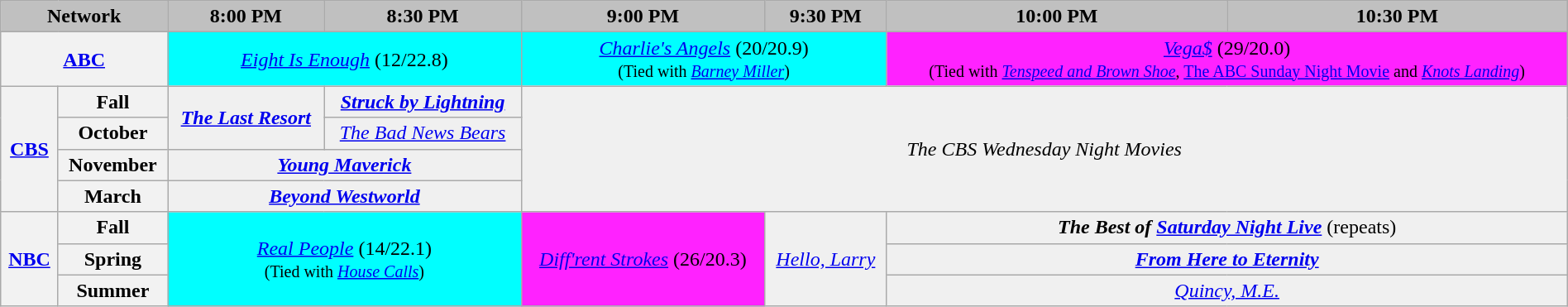<table class="wikitable plainrowheaders" style="width:100%; margin:auto ;text-align:center;">
<tr>
<th style="background-color:#C0C0C0;text-align:center" colspan="2">Network</th>
<th style="background-color:#C0C0C0;text-align:center">8:00 PM</th>
<th style="background-color:#C0C0C0;text-align:center">8:30 PM</th>
<th style="background-color:#C0C0C0;text-align:center">9:00 PM</th>
<th style="background-color:#C0C0C0;text-align:center">9:30 PM</th>
<th style="background-color:#C0C0C0;text-align:center">10:00 PM</th>
<th style="background-color:#C0C0C0;text-align:center">10:30 PM</th>
</tr>
<tr>
<th bgcolor="#C0C0C0" colspan="2"><a href='#'>ABC</a></th>
<td bgcolor="#00FFFF" colspan="2"><em><a href='#'>Eight Is Enough</a></em> (12/22.8)</td>
<td bgcolor="#00FFFF" colspan="2"><em><a href='#'>Charlie's Angels</a></em> (20/20.9)<br><small>(Tied with <em><a href='#'>Barney Miller</a></em>)</small></td>
<td bgcolor="#FF22FF" colspan="2"><em><a href='#'>Vega$</a></em> (29/20.0)<br><small>(Tied with <em><a href='#'>Tenspeed and Brown Shoe</a></em>, <a href='#'>The ABC Sunday Night Movie</a> and <em><a href='#'>Knots Landing</a></em>)</small></td>
</tr>
<tr>
<th rowspan="4" bgcolor="#C0C0C0"><a href='#'>CBS</a></th>
<th>Fall</th>
<td bgcolor="#F0F0F0" rowspan="2"><strong><em><a href='#'>The Last Resort</a></em></strong></td>
<td bgcolor="#F0F0F0"><strong><em><a href='#'>Struck by Lightning</a></em></strong></td>
<td colspan="4" rowspan="4" bgcolor="#F0F0F0"><em>The CBS Wednesday Night Movies</em></td>
</tr>
<tr>
<th>October</th>
<td bgcolor="#F0F0F0"><em><a href='#'>The Bad News Bears</a></em></td>
</tr>
<tr>
<th>November</th>
<td colspan="2" bgcolor="#F0F0F0"><strong><em><a href='#'>Young Maverick</a></em></strong></td>
</tr>
<tr>
<th>March</th>
<td colspan="2" bgcolor="#F0F0F0"><strong><em><a href='#'>Beyond Westworld</a></em></strong></td>
</tr>
<tr>
<th rowspan="3" bgcolor="#C0C0C0"><a href='#'>NBC</a></th>
<th>Fall</th>
<td colspan="2" rowspan="3" bgcolor="#00FFFF"><em><a href='#'>Real People</a></em> (14/22.1)<br><small>(Tied with <em><a href='#'>House Calls</a></em>)</small></td>
<td rowspan="3" bgcolor="#FF22FF"><em><a href='#'>Diff'rent Strokes</a></em> (26/20.3)</td>
<td rowspan="3" bgcolor="#F0F0F0"><em><a href='#'>Hello, Larry</a></em></td>
<td bgcolor="#F0F0F0" colspan="2"><strong><em>The Best of <a href='#'>Saturday Night Live</a></em></strong> (repeats)</td>
</tr>
<tr>
<th>Spring</th>
<td colspan="2" bgcolor="#F0F0F0"><strong><em><a href='#'>From Here to Eternity</a></em></strong></td>
</tr>
<tr>
<th>Summer</th>
<td colspan="2" bgcolor="#F0F0F0"><em><a href='#'>Quincy, M.E.</a></em></td>
</tr>
</table>
